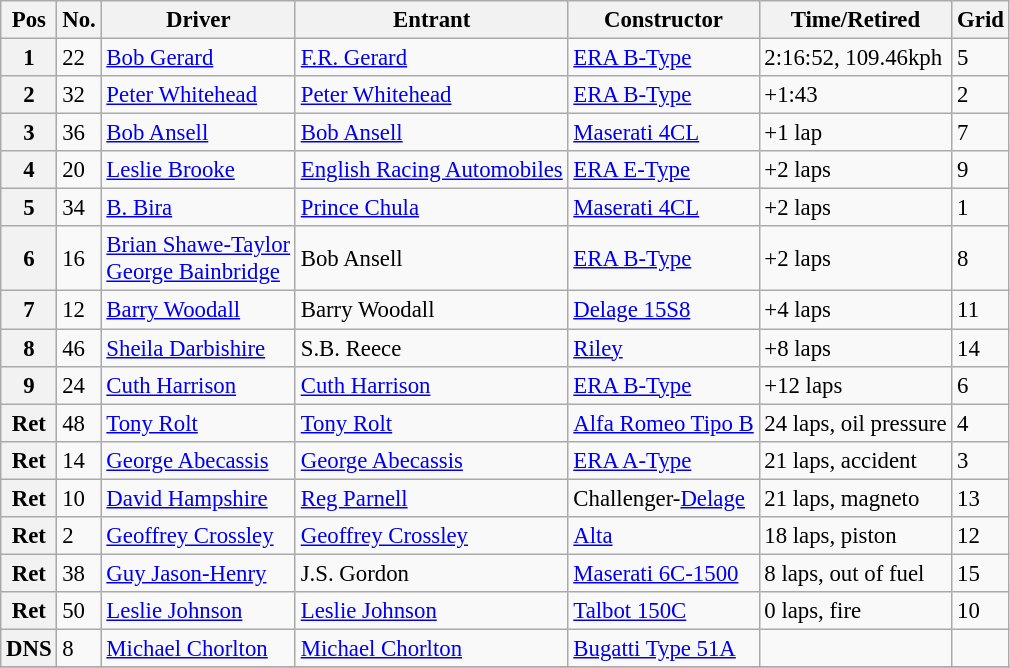<table class="wikitable sortable" style="font-size: 95%;">
<tr>
<th>Pos</th>
<th>No.</th>
<th>Driver</th>
<th>Entrant</th>
<th>Constructor</th>
<th>Time/Retired</th>
<th>Grid</th>
</tr>
<tr>
<th>1</th>
<td>22</td>
<td> <a href='#'>Bob Gerard</a></td>
<td><a href='#'>F.R. Gerard</a></td>
<td><a href='#'>ERA B-Type</a></td>
<td>2:16:52, 109.46kph</td>
<td>5</td>
</tr>
<tr>
<th>2</th>
<td>32</td>
<td> <a href='#'>Peter Whitehead</a></td>
<td><a href='#'>Peter Whitehead</a></td>
<td><a href='#'>ERA B-Type</a></td>
<td>+1:43</td>
<td>2</td>
</tr>
<tr>
<th>3</th>
<td>36</td>
<td> <a href='#'>Bob Ansell</a></td>
<td><a href='#'>Bob Ansell</a></td>
<td><a href='#'>Maserati 4CL</a></td>
<td>+1 lap</td>
<td>7</td>
</tr>
<tr>
<th>4</th>
<td>20</td>
<td> <a href='#'>Leslie Brooke</a></td>
<td><a href='#'>English Racing Automobiles</a></td>
<td><a href='#'>ERA E-Type</a></td>
<td>+2 laps</td>
<td>9</td>
</tr>
<tr>
<th>5</th>
<td>34</td>
<td> <a href='#'>B. Bira</a></td>
<td><a href='#'>Prince Chula</a></td>
<td><a href='#'>Maserati 4CL</a></td>
<td>+2 laps</td>
<td>1</td>
</tr>
<tr>
<th>6</th>
<td>16</td>
<td> <a href='#'>Brian Shawe-Taylor</a><br> <a href='#'>George Bainbridge</a></td>
<td>Bob Ansell</td>
<td><a href='#'>ERA B-Type</a></td>
<td>+2 laps</td>
<td>8</td>
</tr>
<tr>
<th>7</th>
<td>12</td>
<td> <a href='#'>Barry Woodall</a></td>
<td>Barry Woodall</td>
<td><a href='#'>Delage 15S8</a></td>
<td>+4 laps</td>
<td>11</td>
</tr>
<tr>
<th>8</th>
<td>46</td>
<td> <a href='#'>Sheila Darbishire</a></td>
<td>S.B. Reece</td>
<td><a href='#'>Riley</a></td>
<td>+8 laps</td>
<td>14</td>
</tr>
<tr>
<th>9</th>
<td>24</td>
<td> <a href='#'>Cuth Harrison</a></td>
<td><a href='#'>Cuth Harrison</a></td>
<td><a href='#'>ERA B-Type</a></td>
<td>+12 laps</td>
<td>6</td>
</tr>
<tr>
<th>Ret</th>
<td>48</td>
<td> <a href='#'>Tony Rolt</a></td>
<td><a href='#'>Tony Rolt</a></td>
<td><a href='#'>Alfa Romeo Tipo B</a></td>
<td>24 laps, oil pressure</td>
<td>4</td>
</tr>
<tr>
<th>Ret</th>
<td>14</td>
<td> <a href='#'>George Abecassis</a></td>
<td><a href='#'>George Abecassis</a></td>
<td><a href='#'>ERA A-Type</a></td>
<td>21 laps, accident</td>
<td>3</td>
</tr>
<tr>
<th>Ret</th>
<td>10</td>
<td> <a href='#'>David Hampshire</a></td>
<td><a href='#'>Reg Parnell</a></td>
<td>Challenger-<a href='#'>Delage</a></td>
<td>21 laps, magneto</td>
<td>13</td>
</tr>
<tr>
<th>Ret</th>
<td>2</td>
<td> <a href='#'>Geoffrey Crossley</a></td>
<td><a href='#'>Geoffrey Crossley</a></td>
<td><a href='#'>Alta</a></td>
<td>18 laps, piston</td>
<td>12</td>
</tr>
<tr>
<th>Ret</th>
<td>38</td>
<td> <a href='#'>Guy Jason-Henry</a></td>
<td>J.S. Gordon</td>
<td><a href='#'>Maserati 6C-1500</a></td>
<td>8 laps, out of fuel</td>
<td>15</td>
</tr>
<tr>
<th>Ret</th>
<td>50</td>
<td> <a href='#'>Leslie Johnson</a></td>
<td><a href='#'>Leslie Johnson</a></td>
<td><a href='#'>Talbot 150C</a></td>
<td>0 laps, fire</td>
<td>10</td>
</tr>
<tr>
<th>DNS</th>
<td>8</td>
<td> <a href='#'>Michael Chorlton</a></td>
<td><a href='#'>Michael Chorlton</a></td>
<td><a href='#'>Bugatti Type 51A</a></td>
<td></td>
<td></td>
</tr>
<tr>
</tr>
</table>
